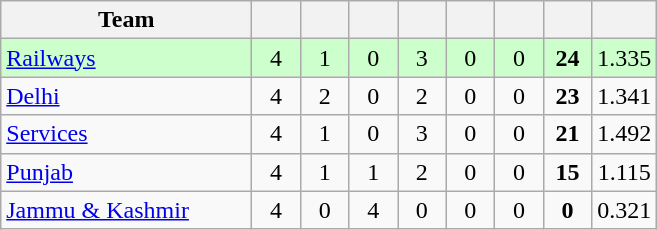<table class="wikitable" style="text-align:center">
<tr>
<th style="width:160px">Team</th>
<th style="width:25px"></th>
<th style="width:25px"></th>
<th style="width:25px"></th>
<th style="width:25px"></th>
<th style="width:25px"></th>
<th style="width:25px"></th>
<th style="width:25px"></th>
<th style="width:25px;"></th>
</tr>
<tr style="background:#cfc;">
<td style="text-align:left"><a href='#'>Railways</a></td>
<td>4</td>
<td>1</td>
<td>0</td>
<td>3</td>
<td>0</td>
<td>0</td>
<td><strong>24</strong></td>
<td>1.335</td>
</tr>
<tr>
<td style="text-align:left"><a href='#'>Delhi</a></td>
<td>4</td>
<td>2</td>
<td>0</td>
<td>2</td>
<td>0</td>
<td>0</td>
<td><strong>23</strong></td>
<td>1.341</td>
</tr>
<tr>
<td style="text-align:left"><a href='#'>Services</a></td>
<td>4</td>
<td>1</td>
<td>0</td>
<td>3</td>
<td>0</td>
<td>0</td>
<td><strong>21</strong></td>
<td>1.492</td>
</tr>
<tr>
<td style="text-align:left"><a href='#'>Punjab</a></td>
<td>4</td>
<td>1</td>
<td>1</td>
<td>2</td>
<td>0</td>
<td>0</td>
<td><strong>15</strong></td>
<td>1.115</td>
</tr>
<tr>
<td style="text-align:left"><a href='#'>Jammu & Kashmir</a></td>
<td>4</td>
<td>0</td>
<td>4</td>
<td>0</td>
<td>0</td>
<td>0</td>
<td><strong>0</strong></td>
<td>0.321</td>
</tr>
</table>
